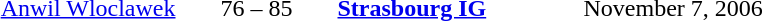<table style="text-align:center">
<tr>
<th width=160></th>
<th width=100></th>
<th width=160></th>
<th width=200></th>
</tr>
<tr>
<td align=right><a href='#'>Anwil Wloclawek</a> </td>
<td>76 – 85</td>
<td align=left> <strong><a href='#'>Strasbourg IG</a></strong></td>
<td align=left>November 7, 2006</td>
</tr>
</table>
